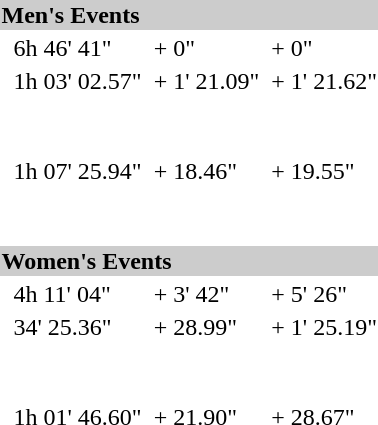<table>
<tr style="background:#ccc;">
<td colspan=7><strong>Men's Events</strong></td>
</tr>
<tr>
<td><br></td>
<td></td>
<td>6h 46' 41"</td>
<td></td>
<td>+ 0"</td>
<td></td>
<td>+ 0"</td>
</tr>
<tr>
<td><br></td>
<td></td>
<td>1h 03' 02.57"</td>
<td></td>
<td>+ 1' 21.09"</td>
<td></td>
<td>+ 1' 21.62"</td>
</tr>
<tr>
<td rowspan=2><br></td>
<td> </td>
<td rowspan=2>1h 07' 25.94"</td>
<td> </td>
<td rowspan=2>+ 18.46"</td>
<td> </td>
<td rowspan=2>+ 19.55"</td>
</tr>
<tr>
<td><br><br><br><br><br></td>
<td><br><br><br><br><br></td>
<td><br><br><br><br><br></td>
</tr>
<tr style="background:#ccc;">
<td colspan=7><strong>Women's Events</strong></td>
</tr>
<tr>
<td><br></td>
<td></td>
<td>4h 11' 04"</td>
<td></td>
<td>+ 3' 42"</td>
<td></td>
<td>+ 5' 26"</td>
</tr>
<tr>
<td><br></td>
<td></td>
<td>34' 25.36"</td>
<td></td>
<td>+ 28.99"</td>
<td></td>
<td>+ 1' 25.19"</td>
</tr>
<tr>
<td rowspan=2><br></td>
<td> </td>
<td rowspan=2>1h 01' 46.60"</td>
<td> </td>
<td rowspan=2>+ 21.90"</td>
<td> </td>
<td rowspan=2>+ 28.67"</td>
</tr>
<tr>
<td><br><br><br><br><br></td>
<td><br><br><br><br><br></td>
<td><br><br><br><br><br></td>
</tr>
</table>
